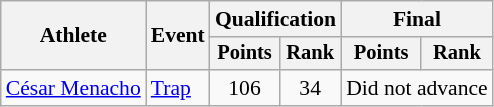<table class="wikitable" style="font-size:90%">
<tr>
<th rowspan="2">Athlete</th>
<th rowspan="2">Event</th>
<th colspan=2>Qualification</th>
<th colspan=2>Final</th>
</tr>
<tr style="font-size:95%">
<th>Points</th>
<th>Rank</th>
<th>Points</th>
<th>Rank</th>
</tr>
<tr align=center>
<td align=left><a href='#'>César Menacho</a></td>
<td align=left><a href='#'>Trap</a></td>
<td>106</td>
<td>34</td>
<td colspan=2>Did not advance</td>
</tr>
</table>
